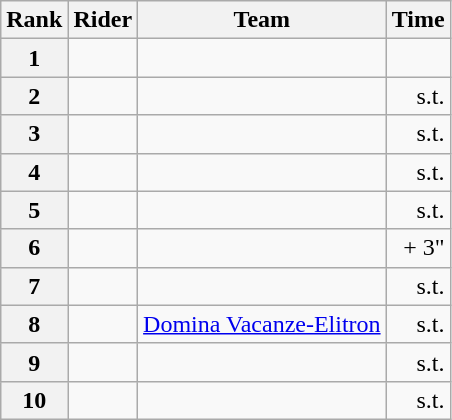<table class="wikitable">
<tr>
<th scope="col">Rank</th>
<th scope="col">Rider</th>
<th scope="col">Team</th>
<th scope="col">Time</th>
</tr>
<tr>
<th style="text-align:center;">1</th>
<td></td>
<td></td>
<td style="text-align:right;"></td>
</tr>
<tr>
<th style="text-align:center;">2</th>
<td></td>
<td></td>
<td style="text-align:right;">s.t.</td>
</tr>
<tr>
<th style="text-align:center;">3</th>
<td></td>
<td></td>
<td style="text-align:right;">s.t.</td>
</tr>
<tr>
<th style="text-align:center;">4</th>
<td></td>
<td></td>
<td style="text-align:right;">s.t.</td>
</tr>
<tr>
<th style="text-align:center;">5</th>
<td></td>
<td></td>
<td style="text-align:right;">s.t.</td>
</tr>
<tr>
<th style="text-align:center;">6</th>
<td></td>
<td></td>
<td style="text-align:right;">+ 3"</td>
</tr>
<tr>
<th style="text-align:center;">7</th>
<td></td>
<td></td>
<td style="text-align:right;">s.t.</td>
</tr>
<tr>
<th style="text-align:center;">8</th>
<td></td>
<td><a href='#'>Domina Vacanze-Elitron</a></td>
<td style="text-align:right;">s.t.</td>
</tr>
<tr>
<th style="text-align:center;">9</th>
<td></td>
<td></td>
<td style="text-align:right;">s.t.</td>
</tr>
<tr>
<th style="text-align:center;">10</th>
<td></td>
<td></td>
<td style="text-align:right;">s.t.</td>
</tr>
</table>
